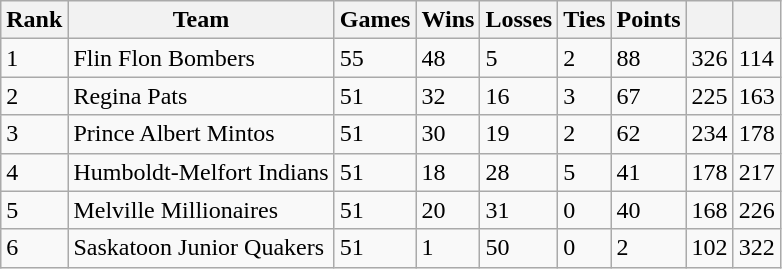<table class="wikitable">
<tr>
<th>Rank</th>
<th>Team</th>
<th>Games</th>
<th>Wins</th>
<th>Losses</th>
<th>Ties</th>
<th>Points</th>
<th></th>
<th></th>
</tr>
<tr>
<td>1</td>
<td>Flin Flon Bombers</td>
<td>55</td>
<td>48</td>
<td>5</td>
<td>2</td>
<td>88</td>
<td>326</td>
<td>114</td>
</tr>
<tr>
<td>2</td>
<td>Regina Pats</td>
<td>51</td>
<td>32</td>
<td>16</td>
<td>3</td>
<td>67</td>
<td>225</td>
<td>163</td>
</tr>
<tr>
<td>3</td>
<td>Prince Albert Mintos</td>
<td>51</td>
<td>30</td>
<td>19</td>
<td>2</td>
<td>62</td>
<td>234</td>
<td>178</td>
</tr>
<tr>
<td>4</td>
<td>Humboldt-Melfort Indians</td>
<td>51</td>
<td>18</td>
<td>28</td>
<td>5</td>
<td>41</td>
<td>178</td>
<td>217</td>
</tr>
<tr>
<td>5</td>
<td>Melville Millionaires</td>
<td>51</td>
<td>20</td>
<td>31</td>
<td>0</td>
<td>40</td>
<td>168</td>
<td>226</td>
</tr>
<tr>
<td>6</td>
<td>Saskatoon Junior Quakers</td>
<td>51</td>
<td>1</td>
<td>50</td>
<td>0</td>
<td>2</td>
<td>102</td>
<td>322</td>
</tr>
</table>
